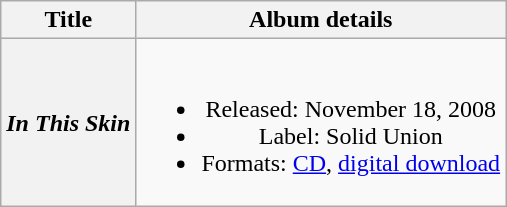<table class="wikitable plainrowheaders" style="text-align:center;">
<tr>
<th scope="col">Title</th>
<th scope="col">Album details</th>
</tr>
<tr>
<th scope="row"><em>In This Skin</em></th>
<td><br><ul><li>Released: November 18, 2008</li><li>Label: Solid Union</li><li>Formats: <a href='#'>CD</a>, <a href='#'>digital download</a></li></ul></td>
</tr>
</table>
